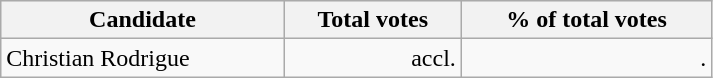<table style="width:475px;" class="wikitable">
<tr bgcolor="#EEEEEE">
<th align="left">Candidate</th>
<th align="right">Total votes</th>
<th align="right">% of total votes</th>
</tr>
<tr>
<td align="left">Christian Rodrigue</td>
<td align="right">accl.</td>
<td align="right">.</td>
</tr>
</table>
